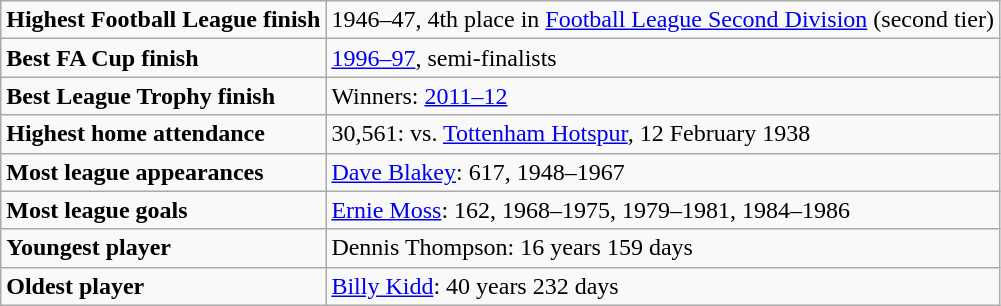<table class="wikitable">
<tr>
<td><strong>Highest Football League finish</strong></td>
<td>1946–47, 4th place in <a href='#'>Football League Second Division</a> (second tier)</td>
</tr>
<tr>
<td><strong>Best FA Cup finish</strong></td>
<td><a href='#'>1996–97</a>, semi-finalists</td>
</tr>
<tr>
<td><strong>Best League Trophy finish</strong></td>
<td>Winners: <a href='#'>2011–12</a></td>
</tr>
<tr>
<td><strong>Highest home attendance</strong></td>
<td>30,561: vs. <a href='#'>Tottenham Hotspur</a>, 12 February 1938</td>
</tr>
<tr>
<td><strong>Most league appearances</strong></td>
<td><a href='#'>Dave Blakey</a>: 617, 1948–1967</td>
</tr>
<tr>
<td><strong>Most league goals</strong></td>
<td><a href='#'>Ernie Moss</a>: 162, 1968–1975, 1979–1981, 1984–1986</td>
</tr>
<tr>
<td><strong>Youngest player</strong></td>
<td>Dennis Thompson: 16 years 159 days</td>
</tr>
<tr>
<td><strong>Oldest player</strong></td>
<td><a href='#'>Billy Kidd</a>: 40 years 232 days</td>
</tr>
</table>
